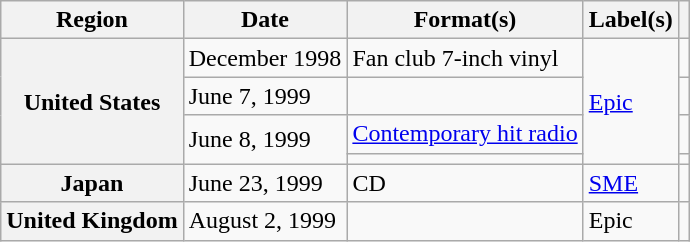<table class="wikitable plainrowheaders">
<tr>
<th scope="col">Region</th>
<th scope="col">Date</th>
<th scope="col">Format(s)</th>
<th scope="col">Label(s)</th>
<th scope="col"></th>
</tr>
<tr>
<th scope="row" rowspan="4">United States</th>
<td>December 1998</td>
<td>Fan club 7-inch vinyl</td>
<td rowspan="4"><a href='#'>Epic</a></td>
<td align="center"></td>
</tr>
<tr>
<td>June 7, 1999</td>
<td></td>
<td align="center"></td>
</tr>
<tr>
<td rowspan="2">June 8, 1999</td>
<td><a href='#'>Contemporary hit radio</a></td>
<td align="center"></td>
</tr>
<tr>
<td></td>
<td align="center"></td>
</tr>
<tr>
<th scope="row">Japan</th>
<td>June 23, 1999</td>
<td>CD</td>
<td><a href='#'>SME</a></td>
<td align="center"></td>
</tr>
<tr>
<th scope="row">United Kingdom</th>
<td>August 2, 1999</td>
<td></td>
<td>Epic</td>
<td align="center"></td>
</tr>
</table>
